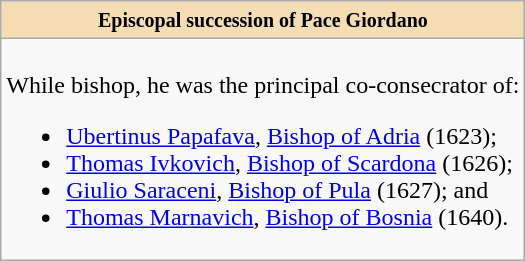<table role="presentation" class="wikitable mw-collapsible mw-collapsed"|>
<tr>
<th style="background:#F5DEB3"><small>Episcopal succession of Pace Giordano</small></th>
</tr>
<tr>
<td><br>While bishop, he was the principal co-consecrator of:<ul><li><a href='#'>Ubertinus Papafava</a>, <a href='#'>Bishop of Adria</a> (1623);</li><li><a href='#'>Thomas Ivkovich</a>, <a href='#'>Bishop of Scardona</a> (1626);</li><li><a href='#'>Giulio Saraceni</a>, <a href='#'>Bishop of Pula</a> (1627); and</li><li><a href='#'>Thomas Marnavich</a>, <a href='#'>Bishop of Bosnia</a> (1640).</li></ul></td>
</tr>
</table>
